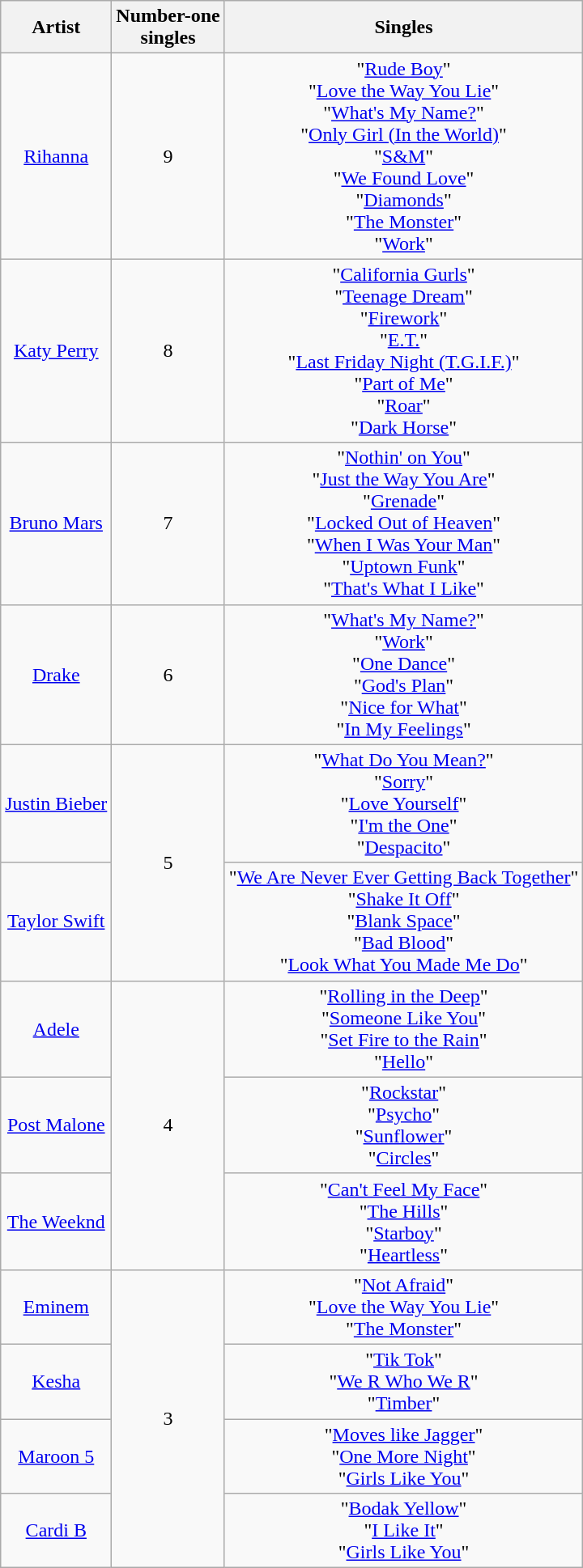<table class="wikitable" border="1" style="text-align: center;">
<tr>
<th>Artist</th>
<th>Number-one<br>singles</th>
<th>Singles</th>
</tr>
<tr>
<td><a href='#'>Rihanna</a></td>
<td>9</td>
<td>"<a href='#'>Rude Boy</a>" <br> "<a href='#'>Love the Way You Lie</a>" <br> "<a href='#'>What's My Name?</a>" <br> "<a href='#'>Only Girl (In the World)</a>" <br> "<a href='#'>S&M</a>" <br> "<a href='#'>We Found Love</a>" <br> "<a href='#'>Diamonds</a>" <br> "<a href='#'>The Monster</a>" <br> "<a href='#'>Work</a>"</td>
</tr>
<tr>
<td><a href='#'>Katy Perry</a></td>
<td>8</td>
<td>"<a href='#'>California Gurls</a>" <br> "<a href='#'>Teenage Dream</a>" <br> "<a href='#'>Firework</a>" <br> "<a href='#'>E.T.</a>" <br> "<a href='#'>Last Friday Night (T.G.I.F.)</a>" <br> "<a href='#'>Part of Me</a>" <br> "<a href='#'>Roar</a>" <br> "<a href='#'>Dark Horse</a>"</td>
</tr>
<tr>
<td><a href='#'>Bruno Mars</a></td>
<td>7</td>
<td>"<a href='#'>Nothin' on You</a>" <br> "<a href='#'>Just the Way You Are</a>" <br> "<a href='#'>Grenade</a>" <br> "<a href='#'>Locked Out of Heaven</a>" <br> "<a href='#'>When I Was Your Man</a>" <br> "<a href='#'>Uptown Funk</a>" <br> "<a href='#'>That's What I Like</a>"</td>
</tr>
<tr>
<td><a href='#'>Drake</a></td>
<td>6</td>
<td>"<a href='#'>What's My Name?</a>" <br> "<a href='#'>Work</a>" <br> "<a href='#'>One Dance</a>" <br> "<a href='#'>God's Plan</a>" <br> "<a href='#'>Nice for What</a>" <br> "<a href='#'>In My Feelings</a>"</td>
</tr>
<tr>
<td><a href='#'>Justin Bieber</a></td>
<td rowspan="2">5</td>
<td>"<a href='#'>What Do You Mean?</a>" <br> "<a href='#'>Sorry</a>" <br> "<a href='#'>Love Yourself</a>" <br> "<a href='#'>I'm the One</a>" <br> "<a href='#'>Despacito</a>"</td>
</tr>
<tr>
<td><a href='#'>Taylor Swift</a></td>
<td>"<a href='#'>We Are Never Ever Getting Back Together</a>" <br> "<a href='#'>Shake It Off</a>" <br> "<a href='#'>Blank Space</a>" <br> "<a href='#'>Bad Blood</a>" <br> "<a href='#'>Look What You Made Me Do</a>"</td>
</tr>
<tr>
<td><a href='#'>Adele</a></td>
<td rowspan="3">4</td>
<td>"<a href='#'>Rolling in the Deep</a>" <br> "<a href='#'>Someone Like You</a>" <br> "<a href='#'>Set Fire to the Rain</a>" <br> "<a href='#'>Hello</a>"</td>
</tr>
<tr>
<td><a href='#'>Post Malone</a></td>
<td>"<a href='#'>Rockstar</a>" <br> "<a href='#'>Psycho</a>" <br> "<a href='#'>Sunflower</a>" <br> "<a href='#'>Circles</a>"</td>
</tr>
<tr>
<td><a href='#'>The Weeknd</a></td>
<td>"<a href='#'>Can't Feel My Face</a>" <br> "<a href='#'>The Hills</a>" <br> "<a href='#'>Starboy</a>" <br> "<a href='#'>Heartless</a>"</td>
</tr>
<tr>
<td><a href='#'>Eminem</a></td>
<td rowspan="4">3</td>
<td>"<a href='#'>Not Afraid</a>" <br> "<a href='#'>Love the Way You Lie</a>" <br> "<a href='#'>The Monster</a>"</td>
</tr>
<tr>
<td><a href='#'>Kesha</a></td>
<td>"<a href='#'>Tik Tok</a>" <br> "<a href='#'>We R Who We R</a>" <br> "<a href='#'>Timber</a>"</td>
</tr>
<tr>
<td><a href='#'>Maroon 5</a></td>
<td>"<a href='#'>Moves like Jagger</a>" <br> "<a href='#'>One More Night</a>" <br> "<a href='#'>Girls Like You</a>"</td>
</tr>
<tr>
<td><a href='#'>Cardi B</a></td>
<td>"<a href='#'>Bodak Yellow</a>" <br> "<a href='#'>I Like It</a>" <br> "<a href='#'>Girls Like You</a>"</td>
</tr>
</table>
